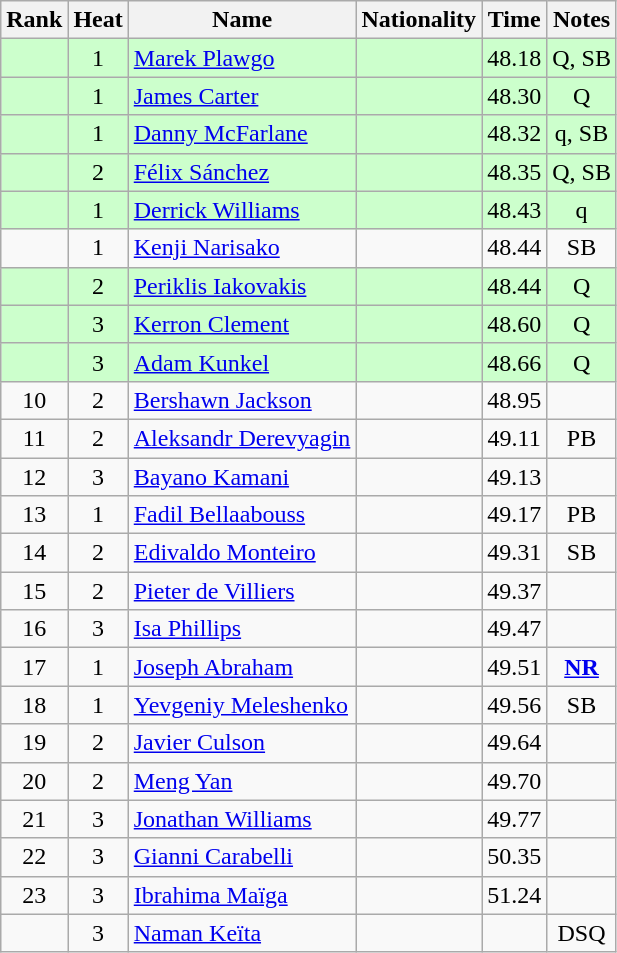<table class="wikitable sortable" style="text-align:center">
<tr>
<th>Rank</th>
<th>Heat</th>
<th>Name</th>
<th>Nationality</th>
<th>Time</th>
<th>Notes</th>
</tr>
<tr bgcolor=ccffcc>
<td></td>
<td>1</td>
<td align=left><a href='#'>Marek Plawgo</a></td>
<td align=left></td>
<td>48.18</td>
<td>Q, SB</td>
</tr>
<tr bgcolor=ccffcc>
<td></td>
<td>1</td>
<td align=left><a href='#'>James Carter</a></td>
<td align=left></td>
<td>48.30</td>
<td>Q</td>
</tr>
<tr bgcolor=ccffcc>
<td></td>
<td>1</td>
<td align=left><a href='#'>Danny McFarlane</a></td>
<td align=left></td>
<td>48.32</td>
<td>q, SB</td>
</tr>
<tr bgcolor=ccffcc>
<td></td>
<td>2</td>
<td align=left><a href='#'>Félix Sánchez</a></td>
<td align=left></td>
<td>48.35</td>
<td>Q, SB</td>
</tr>
<tr bgcolor=ccffcc>
<td></td>
<td>1</td>
<td align=left><a href='#'>Derrick Williams</a></td>
<td align=left></td>
<td>48.43</td>
<td>q</td>
</tr>
<tr>
<td></td>
<td>1</td>
<td align=left><a href='#'>Kenji Narisako</a></td>
<td align=left></td>
<td>48.44</td>
<td>SB</td>
</tr>
<tr bgcolor=ccffcc>
<td></td>
<td>2</td>
<td align=left><a href='#'>Periklis Iakovakis</a></td>
<td align=left></td>
<td>48.44</td>
<td>Q</td>
</tr>
<tr bgcolor=ccffcc>
<td></td>
<td>3</td>
<td align=left><a href='#'>Kerron Clement</a></td>
<td align=left></td>
<td>48.60</td>
<td>Q</td>
</tr>
<tr bgcolor=ccffcc>
<td></td>
<td>3</td>
<td align=left><a href='#'>Adam Kunkel</a></td>
<td align=left></td>
<td>48.66</td>
<td>Q</td>
</tr>
<tr>
<td>10</td>
<td>2</td>
<td align=left><a href='#'>Bershawn Jackson</a></td>
<td align=left></td>
<td>48.95</td>
<td></td>
</tr>
<tr>
<td>11</td>
<td>2</td>
<td align=left><a href='#'>Aleksandr Derevyagin</a></td>
<td align=left></td>
<td>49.11</td>
<td>PB</td>
</tr>
<tr>
<td>12</td>
<td>3</td>
<td align=left><a href='#'>Bayano Kamani</a></td>
<td align=left></td>
<td>49.13</td>
<td></td>
</tr>
<tr>
<td>13</td>
<td>1</td>
<td align=left><a href='#'>Fadil Bellaabouss</a></td>
<td align=left></td>
<td>49.17</td>
<td>PB</td>
</tr>
<tr>
<td>14</td>
<td>2</td>
<td align=left><a href='#'>Edivaldo Monteiro</a></td>
<td align=left></td>
<td>49.31</td>
<td>SB</td>
</tr>
<tr>
<td>15</td>
<td>2</td>
<td align=left><a href='#'>Pieter de Villiers</a></td>
<td align=left></td>
<td>49.37</td>
<td></td>
</tr>
<tr>
<td>16</td>
<td>3</td>
<td align=left><a href='#'>Isa Phillips</a></td>
<td align=left></td>
<td>49.47</td>
<td></td>
</tr>
<tr>
<td>17</td>
<td>1</td>
<td align=left><a href='#'>Joseph Abraham</a></td>
<td align=left></td>
<td>49.51</td>
<td><strong><a href='#'>NR</a></strong></td>
</tr>
<tr>
<td>18</td>
<td>1</td>
<td align=left><a href='#'>Yevgeniy Meleshenko</a></td>
<td align=left></td>
<td>49.56</td>
<td>SB</td>
</tr>
<tr>
<td>19</td>
<td>2</td>
<td align=left><a href='#'>Javier Culson</a></td>
<td align=left></td>
<td>49.64</td>
<td></td>
</tr>
<tr>
<td>20</td>
<td>2</td>
<td align=left><a href='#'>Meng Yan</a></td>
<td align=left></td>
<td>49.70</td>
<td></td>
</tr>
<tr>
<td>21</td>
<td>3</td>
<td align=left><a href='#'>Jonathan Williams</a></td>
<td align=left></td>
<td>49.77</td>
<td></td>
</tr>
<tr>
<td>22</td>
<td>3</td>
<td align=left><a href='#'>Gianni Carabelli</a></td>
<td align=left></td>
<td>50.35</td>
<td></td>
</tr>
<tr>
<td>23</td>
<td>3</td>
<td align=left><a href='#'>Ibrahima Maïga</a></td>
<td align=left></td>
<td>51.24</td>
<td></td>
</tr>
<tr>
<td></td>
<td>3</td>
<td align=left><a href='#'>Naman Keïta</a></td>
<td align=left></td>
<td></td>
<td>DSQ</td>
</tr>
</table>
